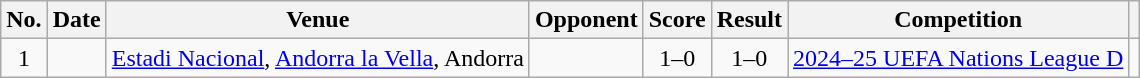<table class="wikitable sortable">
<tr>
<th scope="col">No.</th>
<th scope="col">Date</th>
<th scope="col">Venue</th>
<th scope="col">Opponent</th>
<th scope="col">Score</th>
<th scope="col">Result</th>
<th scope="col">Competition</th>
<th scope="col" class="unsortable"></th>
</tr>
<tr>
<td style="text-align:center">1</td>
<td></td>
<td><a href='#'>Estadi Nacional</a>, <a href='#'>Andorra la Vella</a>, Andorra</td>
<td></td>
<td style="text-align:center">1–0</td>
<td style="text-align:center">1–0</td>
<td><a href='#'>2024–25 UEFA Nations League D</a></td>
<td></td>
</tr>
</table>
